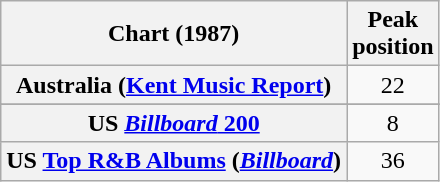<table class="wikitable sortable plainrowheaders" style="text-align:center">
<tr>
<th scope="col">Chart (1987)</th>
<th scope="col">Peak<br>position</th>
</tr>
<tr>
<th scope="row">Australia (<a href='#'>Kent Music Report</a>)</th>
<td style="text-align:center;">22</td>
</tr>
<tr>
</tr>
<tr>
</tr>
<tr>
</tr>
<tr>
</tr>
<tr>
</tr>
<tr>
</tr>
<tr>
<th scope="row">US <a href='#'><em>Billboard</em> 200</a></th>
<td>8</td>
</tr>
<tr>
<th scope="row">US <a href='#'>Top R&B Albums</a> (<em><a href='#'>Billboard</a></em>)</th>
<td>36</td>
</tr>
</table>
